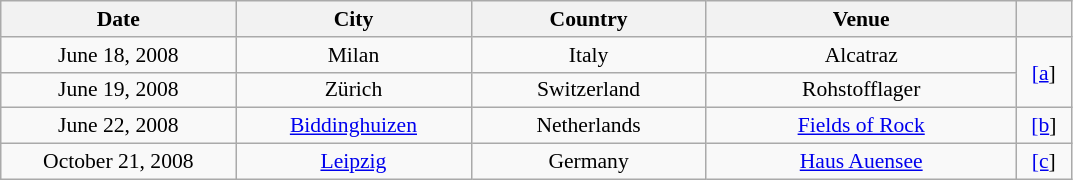<table class="wikitable" style="font-size:90%; text-align:center">
<tr>
<th width="150">Date</th>
<th width="150">City</th>
<th width="150">Country</th>
<th width="200">Venue</th>
<th width="30"></th>
</tr>
<tr>
<td>June 18, 2008</td>
<td>Milan</td>
<td>Italy</td>
<td>Alcatraz</td>
<td rowspan="2"><a href='#'>[a</a>]</td>
</tr>
<tr>
<td>June 19, 2008</td>
<td>Zürich</td>
<td>Switzerland</td>
<td>Rohstofflager</td>
</tr>
<tr>
<td>June 22, 2008</td>
<td><a href='#'>Biddinghuizen</a></td>
<td>Netherlands</td>
<td><a href='#'>Fields of Rock</a></td>
<td><a href='#'>[b</a>]</td>
</tr>
<tr>
<td>October 21, 2008</td>
<td><a href='#'>Leipzig</a></td>
<td>Germany</td>
<td><a href='#'>Haus Auensee</a></td>
<td><a href='#'>[c</a>]</td>
</tr>
</table>
